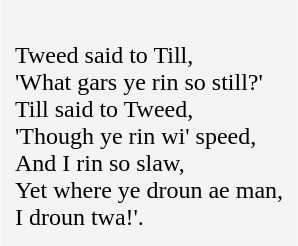<table cellpadding=10 border="0" align=center>
<tr>
<td bgcolor=#f4f4f4><br>Tweed said to Till,<br>
'What gars ye rin so still?'<br>
Till said to Tweed,<br>
'Though ye rin wi' speed,<br>
And I rin so slaw,<br>
Yet where ye droun ae man,<br>
I droun twa!'.<br>
</td>
</tr>
</table>
